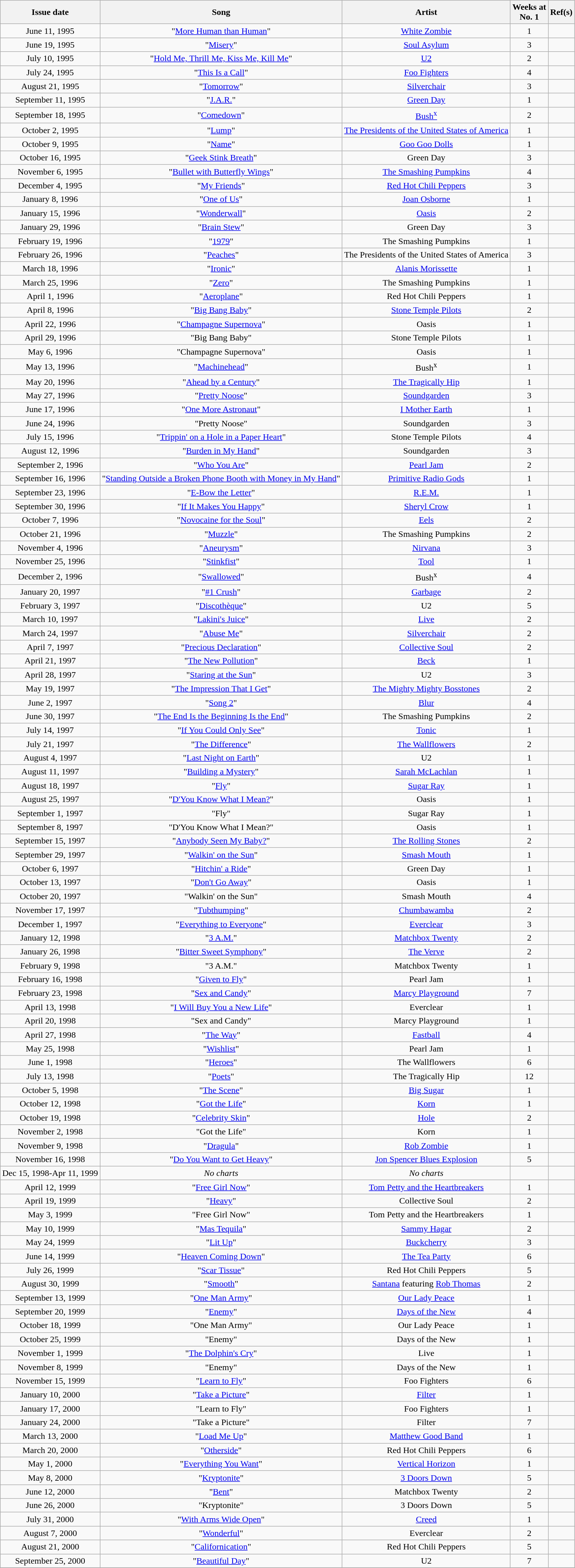<table class="wikitable" style="text-align:center;">
<tr>
<th scope="col">Issue date</th>
<th scope="col">Song</th>
<th scope="col">Artist</th>
<th scope="col">Weeks at<br>No. 1</th>
<th scope="col">Ref(s)</th>
</tr>
<tr>
<td>June 11, 1995</td>
<td>"<a href='#'>More Human than Human</a>"</td>
<td><a href='#'>White Zombie</a></td>
<td>1</td>
<td></td>
</tr>
<tr>
<td>June 19, 1995</td>
<td>"<a href='#'>Misery</a>"</td>
<td><a href='#'>Soul Asylum</a></td>
<td>3</td>
<td></td>
</tr>
<tr>
<td>July 10, 1995</td>
<td>"<a href='#'>Hold Me, Thrill Me, Kiss Me, Kill Me</a>"</td>
<td><a href='#'>U2</a></td>
<td>2</td>
<td></td>
</tr>
<tr>
<td>July 24, 1995</td>
<td>"<a href='#'>This Is a Call</a>"</td>
<td><a href='#'>Foo Fighters</a></td>
<td>4</td>
<td></td>
</tr>
<tr>
<td>August 21, 1995</td>
<td>"<a href='#'>Tomorrow</a>"</td>
<td><a href='#'>Silverchair</a></td>
<td>3</td>
<td></td>
</tr>
<tr>
<td>September 11, 1995</td>
<td>"<a href='#'>J.A.R.</a>"</td>
<td><a href='#'>Green Day</a></td>
<td>1</td>
<td></td>
</tr>
<tr>
<td>September 18, 1995</td>
<td>"<a href='#'>Comedown</a>"</td>
<td><a href='#'>Bush<sup>x</sup></a></td>
<td>2</td>
<td></td>
</tr>
<tr>
<td>October 2, 1995</td>
<td>"<a href='#'>Lump</a>"</td>
<td><a href='#'>The Presidents of the United States of America</a></td>
<td>1</td>
<td></td>
</tr>
<tr>
<td>October 9, 1995</td>
<td>"<a href='#'>Name</a>"</td>
<td><a href='#'>Goo Goo Dolls</a></td>
<td>1</td>
<td></td>
</tr>
<tr>
<td>October 16, 1995</td>
<td>"<a href='#'>Geek Stink Breath</a>"</td>
<td>Green Day</td>
<td>3</td>
<td></td>
</tr>
<tr>
<td>November 6, 1995</td>
<td>"<a href='#'>Bullet with Butterfly Wings</a>"</td>
<td><a href='#'>The Smashing Pumpkins</a></td>
<td>4</td>
<td></td>
</tr>
<tr>
<td>December 4, 1995</td>
<td>"<a href='#'>My Friends</a>"</td>
<td><a href='#'>Red Hot Chili Peppers</a></td>
<td>3</td>
<td></td>
</tr>
<tr>
<td>January 8, 1996</td>
<td>"<a href='#'>One of Us</a>"</td>
<td><a href='#'>Joan Osborne</a></td>
<td>1</td>
<td></td>
</tr>
<tr>
<td>January 15, 1996</td>
<td>"<a href='#'>Wonderwall</a>"</td>
<td><a href='#'>Oasis</a></td>
<td>2</td>
<td></td>
</tr>
<tr>
<td>January 29, 1996</td>
<td>"<a href='#'>Brain Stew</a>"</td>
<td>Green Day</td>
<td>3</td>
<td></td>
</tr>
<tr>
<td>February 19, 1996</td>
<td>"<a href='#'>1979</a>"</td>
<td>The Smashing Pumpkins</td>
<td>1</td>
<td></td>
</tr>
<tr>
<td>February 26, 1996</td>
<td>"<a href='#'>Peaches</a>"</td>
<td>The Presidents of the United States of America</td>
<td>3</td>
<td></td>
</tr>
<tr>
<td>March 18, 1996</td>
<td>"<a href='#'>Ironic</a>"</td>
<td><a href='#'>Alanis Morissette</a></td>
<td>1</td>
<td></td>
</tr>
<tr>
<td>March 25, 1996</td>
<td>"<a href='#'>Zero</a>"</td>
<td>The Smashing Pumpkins</td>
<td>1</td>
<td></td>
</tr>
<tr>
<td>April 1, 1996</td>
<td>"<a href='#'>Aeroplane</a>"</td>
<td>Red Hot Chili Peppers</td>
<td>1</td>
<td></td>
</tr>
<tr>
<td>April 8, 1996</td>
<td>"<a href='#'>Big Bang Baby</a>"</td>
<td><a href='#'>Stone Temple Pilots</a></td>
<td>2</td>
<td></td>
</tr>
<tr>
<td>April 22, 1996</td>
<td>"<a href='#'>Champagne Supernova</a>"</td>
<td>Oasis</td>
<td>1</td>
<td></td>
</tr>
<tr>
<td>April 29, 1996</td>
<td>"Big Bang Baby"</td>
<td>Stone Temple Pilots</td>
<td>1</td>
<td></td>
</tr>
<tr>
<td>May 6, 1996</td>
<td>"Champagne Supernova"</td>
<td>Oasis</td>
<td>1</td>
<td></td>
</tr>
<tr>
<td>May 13, 1996</td>
<td>"<a href='#'>Machinehead</a>"</td>
<td>Bush<sup>x</sup></td>
<td>1</td>
<td></td>
</tr>
<tr>
<td>May 20, 1996</td>
<td>"<a href='#'>Ahead by a Century</a>"</td>
<td><a href='#'>The Tragically Hip</a></td>
<td>1</td>
<td></td>
</tr>
<tr>
<td>May 27, 1996</td>
<td>"<a href='#'>Pretty Noose</a>"</td>
<td><a href='#'>Soundgarden</a></td>
<td>3</td>
<td></td>
</tr>
<tr>
<td>June 17, 1996</td>
<td>"<a href='#'>One More Astronaut</a>"</td>
<td><a href='#'>I Mother Earth</a></td>
<td>1</td>
<td></td>
</tr>
<tr>
<td>June 24, 1996</td>
<td>"Pretty Noose"</td>
<td>Soundgarden</td>
<td>3</td>
<td></td>
</tr>
<tr>
<td>July 15, 1996</td>
<td>"<a href='#'>Trippin' on a Hole in a Paper Heart</a>"</td>
<td>Stone Temple Pilots</td>
<td>4</td>
<td></td>
</tr>
<tr>
<td>August 12, 1996</td>
<td>"<a href='#'>Burden in My Hand</a>"</td>
<td>Soundgarden</td>
<td>3</td>
<td></td>
</tr>
<tr>
<td>September 2, 1996</td>
<td>"<a href='#'>Who You Are</a>"</td>
<td><a href='#'>Pearl Jam</a></td>
<td>2</td>
<td></td>
</tr>
<tr>
<td>September 16, 1996</td>
<td>"<a href='#'>Standing Outside a Broken Phone Booth with Money in My Hand</a>"</td>
<td><a href='#'>Primitive Radio Gods</a></td>
<td>1</td>
<td></td>
</tr>
<tr>
<td>September 23, 1996</td>
<td>"<a href='#'>E-Bow the Letter</a>"</td>
<td><a href='#'>R.E.M.</a></td>
<td>1</td>
<td></td>
</tr>
<tr>
<td>September 30, 1996</td>
<td>"<a href='#'>If It Makes You Happy</a>"</td>
<td><a href='#'>Sheryl Crow</a></td>
<td>1</td>
<td></td>
</tr>
<tr>
<td>October 7, 1996</td>
<td>"<a href='#'>Novocaine for the Soul</a>"</td>
<td><a href='#'>Eels</a></td>
<td>2</td>
<td></td>
</tr>
<tr>
<td>October 21, 1996</td>
<td>"<a href='#'>Muzzle</a>"</td>
<td>The Smashing Pumpkins</td>
<td>2</td>
<td></td>
</tr>
<tr>
<td>November 4, 1996</td>
<td>"<a href='#'>Aneurysm</a>"</td>
<td><a href='#'>Nirvana</a></td>
<td>3</td>
<td></td>
</tr>
<tr>
<td>November 25, 1996</td>
<td>"<a href='#'>Stinkfist</a>"</td>
<td><a href='#'>Tool</a></td>
<td>1</td>
<td></td>
</tr>
<tr>
<td>December 2, 1996</td>
<td>"<a href='#'>Swallowed</a>"</td>
<td>Bush<sup>x</sup></td>
<td>4</td>
<td></td>
</tr>
<tr>
<td>January 20, 1997</td>
<td>"<a href='#'>#1 Crush</a>"</td>
<td><a href='#'>Garbage</a></td>
<td>2</td>
<td></td>
</tr>
<tr>
<td>February 3, 1997</td>
<td>"<a href='#'>Discothèque</a>"</td>
<td>U2</td>
<td>5</td>
<td></td>
</tr>
<tr>
<td>March 10, 1997</td>
<td>"<a href='#'>Lakini's Juice</a>"</td>
<td><a href='#'>Live</a></td>
<td>2</td>
<td></td>
</tr>
<tr>
<td>March 24, 1997</td>
<td>"<a href='#'>Abuse Me</a>"</td>
<td><a href='#'>Silverchair</a></td>
<td>2</td>
<td></td>
</tr>
<tr>
<td>April 7, 1997</td>
<td>"<a href='#'>Precious Declaration</a>"</td>
<td><a href='#'>Collective Soul</a></td>
<td>2</td>
<td></td>
</tr>
<tr>
<td>April 21, 1997</td>
<td>"<a href='#'>The New Pollution</a>"</td>
<td><a href='#'>Beck</a></td>
<td>1</td>
<td></td>
</tr>
<tr>
<td>April 28, 1997</td>
<td>"<a href='#'>Staring at the Sun</a>"</td>
<td>U2</td>
<td>3</td>
<td></td>
</tr>
<tr>
<td>May 19, 1997</td>
<td>"<a href='#'>The Impression That I Get</a>"</td>
<td><a href='#'>The Mighty Mighty Bosstones</a></td>
<td>2</td>
<td></td>
</tr>
<tr>
<td>June 2, 1997</td>
<td>"<a href='#'>Song 2</a>"</td>
<td><a href='#'>Blur</a></td>
<td>4</td>
<td></td>
</tr>
<tr>
<td>June 30, 1997</td>
<td>"<a href='#'>The End Is the Beginning Is the End</a>"</td>
<td>The Smashing Pumpkins</td>
<td>2</td>
<td></td>
</tr>
<tr>
<td>July 14, 1997</td>
<td>"<a href='#'>If You Could Only See</a>"</td>
<td><a href='#'>Tonic</a></td>
<td>1</td>
<td></td>
</tr>
<tr>
<td>July 21, 1997</td>
<td>"<a href='#'>The Difference</a>"</td>
<td><a href='#'>The Wallflowers</a></td>
<td>2</td>
<td></td>
</tr>
<tr>
<td>August 4, 1997</td>
<td>"<a href='#'>Last Night on Earth</a>"</td>
<td>U2</td>
<td>1</td>
<td></td>
</tr>
<tr>
<td>August 11, 1997</td>
<td>"<a href='#'>Building a Mystery</a>"</td>
<td><a href='#'>Sarah McLachlan</a></td>
<td>1</td>
<td></td>
</tr>
<tr>
<td>August 18, 1997</td>
<td>"<a href='#'>Fly</a>"</td>
<td><a href='#'>Sugar Ray</a></td>
<td>1</td>
<td></td>
</tr>
<tr>
<td>August 25, 1997</td>
<td>"<a href='#'>D'You Know What I Mean?</a>"</td>
<td>Oasis</td>
<td>1</td>
<td></td>
</tr>
<tr>
<td>September 1, 1997</td>
<td>"Fly"</td>
<td>Sugar Ray</td>
<td>1</td>
<td></td>
</tr>
<tr>
<td>September 8, 1997</td>
<td>"D'You Know What I Mean?"</td>
<td>Oasis</td>
<td>1</td>
<td></td>
</tr>
<tr>
<td>September 15, 1997</td>
<td>"<a href='#'>Anybody Seen My Baby?</a>"</td>
<td><a href='#'>The Rolling Stones</a></td>
<td>2</td>
<td></td>
</tr>
<tr>
<td>September 29, 1997</td>
<td>"<a href='#'>Walkin' on the Sun</a>"</td>
<td><a href='#'>Smash Mouth</a></td>
<td>1</td>
<td></td>
</tr>
<tr>
<td>October 6, 1997</td>
<td>"<a href='#'>Hitchin' a Ride</a>"</td>
<td>Green Day</td>
<td>1</td>
<td></td>
</tr>
<tr>
<td>October 13, 1997</td>
<td>"<a href='#'>Don't Go Away</a>"</td>
<td>Oasis</td>
<td>1</td>
<td></td>
</tr>
<tr>
<td>October 20, 1997</td>
<td>"Walkin' on the Sun"</td>
<td>Smash Mouth</td>
<td>4</td>
<td></td>
</tr>
<tr>
<td>November 17, 1997</td>
<td>"<a href='#'>Tubthumping</a>"</td>
<td><a href='#'>Chumbawamba</a></td>
<td>2</td>
<td></td>
</tr>
<tr>
<td>December 1, 1997</td>
<td>"<a href='#'>Everything to Everyone</a>"</td>
<td><a href='#'>Everclear</a></td>
<td>3</td>
<td></td>
</tr>
<tr>
<td>January 12, 1998</td>
<td>"<a href='#'>3 A.M.</a>"</td>
<td><a href='#'>Matchbox Twenty</a></td>
<td>2</td>
<td></td>
</tr>
<tr>
<td>January 26, 1998</td>
<td>"<a href='#'>Bitter Sweet Symphony</a>"</td>
<td><a href='#'>The Verve</a></td>
<td>2</td>
<td></td>
</tr>
<tr>
<td>February 9, 1998</td>
<td>"3 A.M."</td>
<td>Matchbox Twenty</td>
<td>1</td>
<td></td>
</tr>
<tr>
<td>February 16, 1998</td>
<td>"<a href='#'>Given to Fly</a>"</td>
<td>Pearl Jam</td>
<td>1</td>
<td></td>
</tr>
<tr>
<td>February 23, 1998</td>
<td>"<a href='#'>Sex and Candy</a>"</td>
<td><a href='#'>Marcy Playground</a></td>
<td>7</td>
<td></td>
</tr>
<tr>
<td>April 13, 1998</td>
<td>"<a href='#'>I Will Buy You a New Life</a>"</td>
<td>Everclear</td>
<td>1</td>
<td></td>
</tr>
<tr>
<td>April 20, 1998</td>
<td>"Sex and Candy"</td>
<td>Marcy Playground</td>
<td>1</td>
<td></td>
</tr>
<tr>
<td>April 27, 1998</td>
<td>"<a href='#'>The Way</a>"</td>
<td><a href='#'>Fastball</a></td>
<td>4</td>
<td></td>
</tr>
<tr>
<td>May 25, 1998</td>
<td>"<a href='#'>Wishlist</a>"</td>
<td>Pearl Jam</td>
<td>1</td>
<td></td>
</tr>
<tr>
<td>June 1, 1998</td>
<td>"<a href='#'>Heroes</a>"</td>
<td>The Wallflowers</td>
<td>6</td>
<td></td>
</tr>
<tr>
<td>July 13, 1998</td>
<td>"<a href='#'>Poets</a>"</td>
<td>The Tragically Hip</td>
<td>12</td>
<td></td>
</tr>
<tr>
<td>October 5, 1998</td>
<td>"<a href='#'>The Scene</a>"</td>
<td><a href='#'>Big Sugar</a></td>
<td>1</td>
<td></td>
</tr>
<tr>
<td>October 12, 1998</td>
<td>"<a href='#'>Got the Life</a>"</td>
<td><a href='#'>Korn</a></td>
<td>1</td>
<td></td>
</tr>
<tr>
<td>October 19, 1998</td>
<td>"<a href='#'>Celebrity Skin</a>"</td>
<td><a href='#'>Hole</a></td>
<td>2</td>
<td></td>
</tr>
<tr>
<td>November 2, 1998</td>
<td>"Got the Life"</td>
<td>Korn</td>
<td>1</td>
<td></td>
</tr>
<tr>
<td>November 9, 1998</td>
<td>"<a href='#'>Dragula</a>"</td>
<td><a href='#'>Rob Zombie</a></td>
<td>1</td>
<td></td>
</tr>
<tr>
<td>November 16, 1998</td>
<td>"<a href='#'>Do You Want to Get Heavy</a>"</td>
<td><a href='#'>Jon Spencer Blues Explosion</a></td>
<td>5</td>
<td></td>
</tr>
<tr>
<td>Dec 15, 1998-Apr 11, 1999</td>
<td><em>No charts</em></td>
<td><em>No charts</em></td>
<td></td>
<td></td>
</tr>
<tr>
<td>April 12, 1999</td>
<td>"<a href='#'>Free Girl Now</a>"</td>
<td><a href='#'>Tom Petty and the Heartbreakers</a></td>
<td>1</td>
<td></td>
</tr>
<tr>
<td>April 19, 1999</td>
<td>"<a href='#'>Heavy</a>"</td>
<td>Collective Soul</td>
<td>2</td>
<td></td>
</tr>
<tr>
<td>May 3, 1999</td>
<td>"Free Girl Now"</td>
<td>Tom Petty and the Heartbreakers</td>
<td>1</td>
<td></td>
</tr>
<tr>
<td>May 10, 1999</td>
<td>"<a href='#'>Mas Tequila</a>"</td>
<td><a href='#'>Sammy Hagar</a></td>
<td>2</td>
<td></td>
</tr>
<tr>
<td>May 24, 1999</td>
<td>"<a href='#'>Lit Up</a>"</td>
<td><a href='#'>Buckcherry</a></td>
<td>3</td>
<td></td>
</tr>
<tr>
<td>June 14, 1999</td>
<td>"<a href='#'>Heaven Coming Down</a>"</td>
<td><a href='#'>The Tea Party</a></td>
<td>6</td>
<td></td>
</tr>
<tr>
<td>July 26, 1999</td>
<td>"<a href='#'>Scar Tissue</a>"</td>
<td>Red Hot Chili Peppers</td>
<td>5</td>
<td></td>
</tr>
<tr>
<td>August 30, 1999</td>
<td>"<a href='#'>Smooth</a>"</td>
<td><a href='#'>Santana</a> featuring <a href='#'>Rob Thomas</a></td>
<td>2</td>
<td></td>
</tr>
<tr>
<td>September 13, 1999</td>
<td>"<a href='#'>One Man Army</a>"</td>
<td><a href='#'>Our Lady Peace</a></td>
<td>1</td>
<td></td>
</tr>
<tr>
<td>September 20, 1999</td>
<td>"<a href='#'>Enemy</a>"</td>
<td><a href='#'>Days of the New</a></td>
<td>4</td>
<td></td>
</tr>
<tr>
<td>October 18, 1999</td>
<td>"One Man Army"</td>
<td>Our Lady Peace</td>
<td>1</td>
<td></td>
</tr>
<tr>
<td>October 25, 1999</td>
<td>"Enemy"</td>
<td>Days of the New</td>
<td>1</td>
<td></td>
</tr>
<tr>
<td>November 1, 1999</td>
<td>"<a href='#'>The Dolphin's Cry</a>"</td>
<td>Live</td>
<td>1</td>
<td></td>
</tr>
<tr>
<td>November 8, 1999</td>
<td>"Enemy"</td>
<td>Days of the New</td>
<td>1</td>
<td></td>
</tr>
<tr>
<td>November 15, 1999</td>
<td>"<a href='#'>Learn to Fly</a>"</td>
<td>Foo Fighters</td>
<td>6</td>
<td></td>
</tr>
<tr>
<td>January 10, 2000</td>
<td>"<a href='#'>Take a Picture</a>"</td>
<td><a href='#'>Filter</a></td>
<td>1</td>
<td></td>
</tr>
<tr>
<td>January 17, 2000</td>
<td>"Learn to Fly"</td>
<td>Foo Fighters</td>
<td>1</td>
<td></td>
</tr>
<tr>
<td>January 24, 2000</td>
<td>"Take a Picture"</td>
<td>Filter</td>
<td>7</td>
<td></td>
</tr>
<tr>
<td>March 13, 2000</td>
<td>"<a href='#'>Load Me Up</a>"</td>
<td><a href='#'>Matthew Good Band</a></td>
<td>1</td>
<td></td>
</tr>
<tr>
<td>March 20, 2000</td>
<td>"<a href='#'>Otherside</a>"</td>
<td>Red Hot Chili Peppers</td>
<td>6</td>
<td></td>
</tr>
<tr>
<td>May 1, 2000</td>
<td>"<a href='#'>Everything You Want</a>"</td>
<td><a href='#'>Vertical Horizon</a></td>
<td>1</td>
<td></td>
</tr>
<tr>
<td>May 8, 2000</td>
<td>"<a href='#'>Kryptonite</a>"</td>
<td><a href='#'>3 Doors Down</a></td>
<td>5</td>
<td></td>
</tr>
<tr>
<td>June 12, 2000</td>
<td>"<a href='#'>Bent</a>"</td>
<td>Matchbox Twenty</td>
<td>2</td>
<td></td>
</tr>
<tr>
<td>June 26, 2000</td>
<td>"Kryptonite"</td>
<td>3 Doors Down</td>
<td>5</td>
<td></td>
</tr>
<tr>
<td>July 31, 2000</td>
<td>"<a href='#'>With Arms Wide Open</a>"</td>
<td><a href='#'>Creed</a></td>
<td>1</td>
<td></td>
</tr>
<tr>
<td>August 7, 2000</td>
<td>"<a href='#'>Wonderful</a>"</td>
<td>Everclear</td>
<td>2</td>
<td></td>
</tr>
<tr>
<td>August 21, 2000</td>
<td>"<a href='#'>Californication</a>"</td>
<td>Red Hot Chili Peppers</td>
<td>5</td>
<td></td>
</tr>
<tr>
<td>September 25, 2000</td>
<td>"<a href='#'>Beautiful Day</a>"</td>
<td>U2</td>
<td>7</td>
<td></td>
</tr>
<tr>
</tr>
</table>
